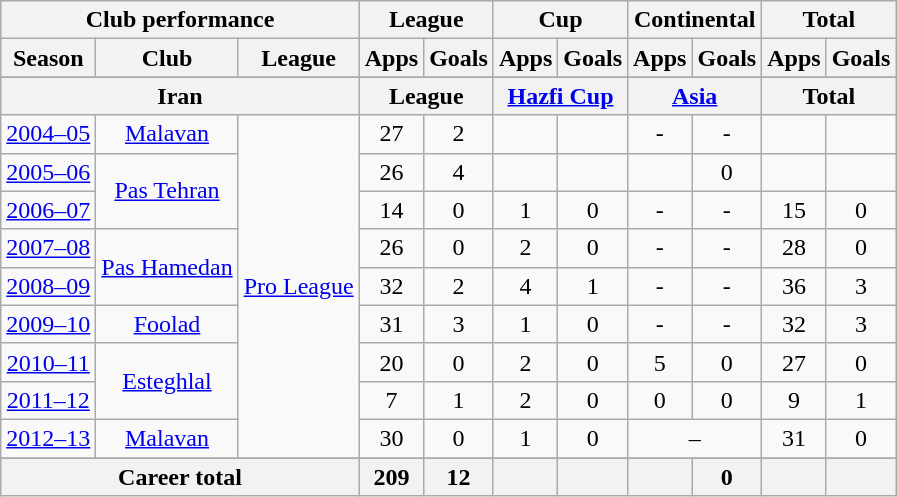<table class="wikitable" style="text-align:center">
<tr>
<th colspan=3>Club performance</th>
<th colspan=2>League</th>
<th colspan=2>Cup</th>
<th colspan=2>Continental</th>
<th colspan=2>Total</th>
</tr>
<tr>
<th>Season</th>
<th>Club</th>
<th>League</th>
<th>Apps</th>
<th>Goals</th>
<th>Apps</th>
<th>Goals</th>
<th>Apps</th>
<th>Goals</th>
<th>Apps</th>
<th>Goals</th>
</tr>
<tr>
</tr>
<tr>
<th colspan=3>Iran</th>
<th colspan=2>League</th>
<th colspan=2><a href='#'>Hazfi Cup</a></th>
<th colspan=2><a href='#'>Asia</a></th>
<th colspan=2>Total</th>
</tr>
<tr>
<td><a href='#'>2004–05</a></td>
<td><a href='#'>Malavan</a></td>
<td rowspan="9"><a href='#'>Pro League</a></td>
<td>27</td>
<td>2</td>
<td></td>
<td></td>
<td>-</td>
<td>-</td>
<td></td>
<td></td>
</tr>
<tr>
<td><a href='#'>2005–06</a></td>
<td rowspan="2"><a href='#'>Pas Tehran</a></td>
<td>26</td>
<td>4</td>
<td></td>
<td></td>
<td></td>
<td>0</td>
<td></td>
<td></td>
</tr>
<tr>
<td><a href='#'>2006–07</a></td>
<td>14</td>
<td>0</td>
<td>1</td>
<td>0</td>
<td>-</td>
<td>-</td>
<td>15</td>
<td>0</td>
</tr>
<tr>
<td><a href='#'>2007–08</a></td>
<td rowspan="2"><a href='#'>Pas Hamedan</a></td>
<td>26</td>
<td>0</td>
<td>2</td>
<td>0</td>
<td>-</td>
<td>-</td>
<td>28</td>
<td>0</td>
</tr>
<tr>
<td><a href='#'>2008–09</a></td>
<td>32</td>
<td>2</td>
<td>4</td>
<td>1</td>
<td>-</td>
<td>-</td>
<td>36</td>
<td>3</td>
</tr>
<tr>
<td><a href='#'>2009–10</a></td>
<td><a href='#'>Foolad</a></td>
<td>31</td>
<td>3</td>
<td>1</td>
<td>0</td>
<td>-</td>
<td>-</td>
<td>32</td>
<td>3</td>
</tr>
<tr>
<td><a href='#'>2010–11</a></td>
<td rowspan="2"><a href='#'>Esteghlal</a></td>
<td>20</td>
<td>0</td>
<td>2</td>
<td>0</td>
<td>5</td>
<td>0</td>
<td>27</td>
<td>0</td>
</tr>
<tr>
<td><a href='#'>2011–12</a></td>
<td>7</td>
<td>1</td>
<td>2</td>
<td>0</td>
<td>0</td>
<td>0</td>
<td>9</td>
<td>1</td>
</tr>
<tr>
<td><a href='#'>2012–13</a></td>
<td><a href='#'>Malavan</a></td>
<td>30</td>
<td>0</td>
<td>1</td>
<td>0</td>
<td colspan="2">–</td>
<td>31</td>
<td>0</td>
</tr>
<tr>
</tr>
<tr>
<th colspan=3>Career total</th>
<th>209</th>
<th>12</th>
<th></th>
<th></th>
<th></th>
<th>0</th>
<th></th>
<th></th>
</tr>
</table>
